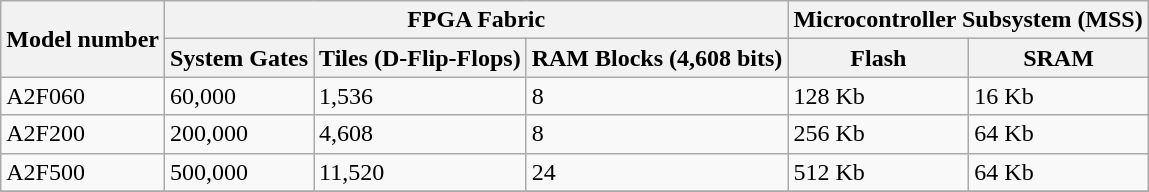<table class="wikitable">
<tr>
<th rowspan="2">Model number</th>
<th ! colspan="3">FPGA Fabric</th>
<th ! colspan="2">Microcontroller Subsystem (MSS)</th>
</tr>
<tr>
<th>System Gates</th>
<th>Tiles (D-Flip-Flops)</th>
<th>RAM Blocks (4,608 bits)</th>
<th>Flash</th>
<th>SRAM</th>
</tr>
<tr>
<td>A2F060</td>
<td>60,000</td>
<td>1,536</td>
<td>8</td>
<td>128 Kb</td>
<td>16 Kb</td>
</tr>
<tr>
<td>A2F200</td>
<td>200,000</td>
<td>4,608</td>
<td>8</td>
<td>256 Kb</td>
<td>64 Kb</td>
</tr>
<tr>
<td>A2F500</td>
<td>500,000</td>
<td>11,520</td>
<td>24</td>
<td>512 Kb</td>
<td>64 Kb</td>
</tr>
<tr>
</tr>
</table>
